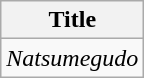<table class="wikitable">
<tr>
<th>Title</th>
</tr>
<tr>
<td><em>Natsumegudo</em></td>
</tr>
</table>
